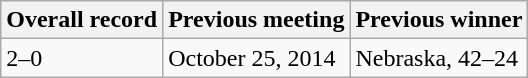<table class="wikitable">
<tr>
<th>Overall record</th>
<th>Previous meeting</th>
<th>Previous winner</th>
</tr>
<tr>
<td>2–0</td>
<td>October 25, 2014</td>
<td>Nebraska, 42–24</td>
</tr>
</table>
